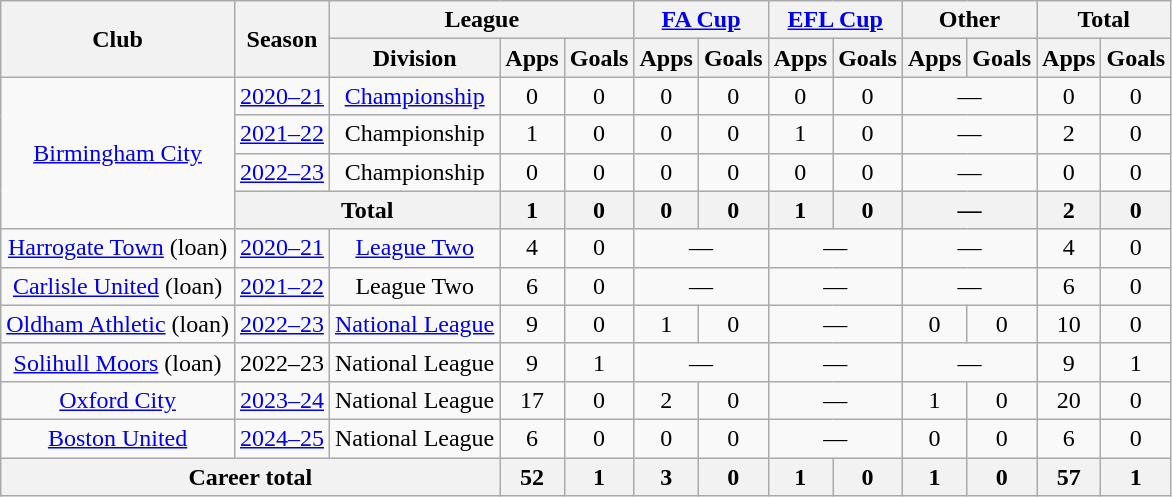<table class=wikitable style=text-align:center>
<tr>
<th rowspan="2">Club</th>
<th rowspan="2">Season</th>
<th colspan="3">League</th>
<th colspan="2"><a href='#'>FA Cup</a></th>
<th colspan="2"><a href='#'>EFL Cup</a></th>
<th colspan="2">Other</th>
<th colspan="2">Total</th>
</tr>
<tr>
<th>Division</th>
<th>Apps</th>
<th>Goals</th>
<th>Apps</th>
<th>Goals</th>
<th>Apps</th>
<th>Goals</th>
<th>Apps</th>
<th>Goals</th>
<th>Apps</th>
<th>Goals</th>
</tr>
<tr>
<td rowspan="4"><a href='#'>Birmingham City</a></td>
<td><a href='#'>2020–21</a></td>
<td><a href='#'>Championship</a></td>
<td>0</td>
<td>0</td>
<td>0</td>
<td>0</td>
<td>0</td>
<td>0</td>
<td colspan="2">—</td>
<td>0</td>
<td>0</td>
</tr>
<tr>
<td><a href='#'>2021–22</a></td>
<td>Championship</td>
<td>1</td>
<td>0</td>
<td>0</td>
<td>0</td>
<td>1</td>
<td>0</td>
<td colspan="2">—</td>
<td>2</td>
<td>0</td>
</tr>
<tr>
<td><a href='#'>2022–23</a></td>
<td>Championship</td>
<td>0</td>
<td>0</td>
<td>0</td>
<td>0</td>
<td>0</td>
<td>0</td>
<td colspan="2">—</td>
<td>0</td>
<td>0</td>
</tr>
<tr>
<th colspan="2">Total</th>
<th>1</th>
<th>0</th>
<th>0</th>
<th>0</th>
<th>1</th>
<th>0</th>
<th colspan="2">—</th>
<th>2</th>
<th>0</th>
</tr>
<tr>
<td><a href='#'>Harrogate Town</a> (loan)</td>
<td><a href='#'>2020–21</a></td>
<td><a href='#'>League Two</a></td>
<td>4</td>
<td>0</td>
<td colspan="2">—</td>
<td colspan="2">—</td>
<td colspan="2">—</td>
<td>4</td>
<td>0</td>
</tr>
<tr>
<td><a href='#'>Carlisle United</a> (loan)</td>
<td><a href='#'>2021–22</a></td>
<td>League Two</td>
<td>6</td>
<td>0</td>
<td colspan="2">—</td>
<td colspan="2">—</td>
<td colspan="2">—</td>
<td>6</td>
<td>0</td>
</tr>
<tr>
<td><a href='#'>Oldham Athletic</a> (loan)</td>
<td><a href='#'>2022–23</a></td>
<td><a href='#'>National League</a></td>
<td>9</td>
<td>0</td>
<td>1</td>
<td>0</td>
<td colspan="2">—</td>
<td>0</td>
<td>0</td>
<td>10</td>
<td>0</td>
</tr>
<tr>
<td><a href='#'>Solihull Moors</a> (loan)</td>
<td>2022–23</td>
<td>National League</td>
<td>9</td>
<td>1</td>
<td colspan="2">—</td>
<td colspan="2">—</td>
<td colspan="2">—</td>
<td>9</td>
<td>1</td>
</tr>
<tr>
<td><a href='#'>Oxford City</a></td>
<td><a href='#'>2023–24</a></td>
<td>National League</td>
<td>17</td>
<td>0</td>
<td>2</td>
<td>0</td>
<td colspan="2">—</td>
<td>1</td>
<td>0</td>
<td>20</td>
<td>0</td>
</tr>
<tr>
<td><a href='#'>Boston United</a></td>
<td><a href='#'>2024–25</a></td>
<td>National League</td>
<td>6</td>
<td>0</td>
<td>0</td>
<td>0</td>
<td colspan="2">—</td>
<td>0</td>
<td>0</td>
<td>6</td>
<td>0</td>
</tr>
<tr>
<th colspan="3">Career total</th>
<th>52</th>
<th>1</th>
<th>3</th>
<th>0</th>
<th>1</th>
<th>0</th>
<th>1</th>
<th>0</th>
<th>57</th>
<th>1</th>
</tr>
</table>
